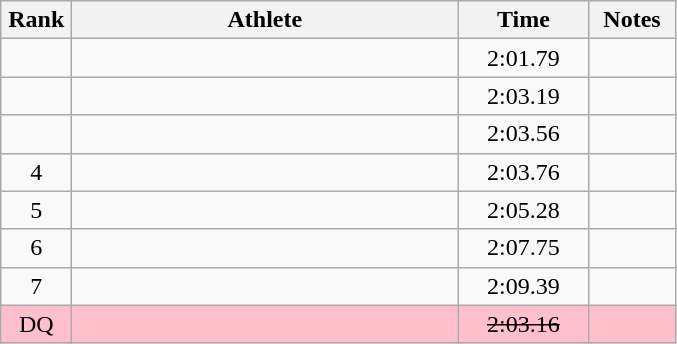<table class="wikitable" style="text-align:center">
<tr>
<th width=40>Rank</th>
<th width=250>Athlete</th>
<th width=80>Time</th>
<th width=50>Notes</th>
</tr>
<tr>
<td></td>
<td align=left></td>
<td>2:01.79</td>
<td></td>
</tr>
<tr>
<td></td>
<td align=left></td>
<td>2:03.19</td>
<td></td>
</tr>
<tr>
<td></td>
<td align=left></td>
<td>2:03.56</td>
<td></td>
</tr>
<tr>
<td>4</td>
<td align=left></td>
<td>2:03.76</td>
<td></td>
</tr>
<tr>
<td>5</td>
<td align=left></td>
<td>2:05.28</td>
<td></td>
</tr>
<tr>
<td>6</td>
<td align=left></td>
<td>2:07.75</td>
<td></td>
</tr>
<tr>
<td>7</td>
<td align=left></td>
<td>2:09.39</td>
<td></td>
</tr>
<tr bgcolor=pink>
<td>DQ</td>
<td align=left></td>
<td><s>2:03.16</s></td>
<td></td>
</tr>
</table>
